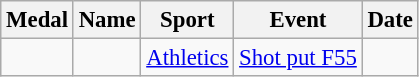<table class="wikitable sortable" style="font-size: 95%;">
<tr>
<th>Medal</th>
<th>Name</th>
<th>Sport</th>
<th>Event</th>
<th>Date</th>
</tr>
<tr>
<td></td>
<td></td>
<td><a href='#'>Athletics</a></td>
<td><a href='#'>Shot put F55</a></td>
<td></td>
</tr>
</table>
